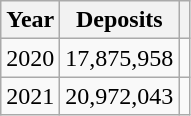<table class="wikitable">
<tr>
<th>Year</th>
<th>Deposits</th>
<th></th>
</tr>
<tr>
<td>2020</td>
<td>17,875,958</td>
<td></td>
</tr>
<tr>
<td>2021</td>
<td>20,972,043</td>
<td></td>
</tr>
</table>
